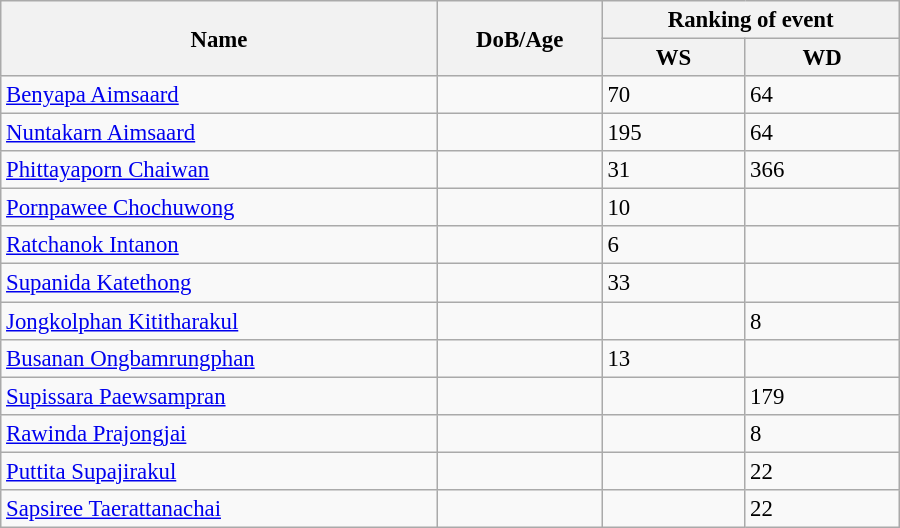<table class="wikitable"  style="width:600px; font-size:95%;">
<tr>
<th align="left" rowspan="2">Name</th>
<th align="left" rowspan="2">DoB/Age</th>
<th align="center" colspan="2">Ranking of event</th>
</tr>
<tr>
<th align="center">WS</th>
<th align="center">WD</th>
</tr>
<tr>
<td align="left"><a href='#'>Benyapa Aimsaard</a></td>
<td align="left"></td>
<td>70</td>
<td>64</td>
</tr>
<tr>
<td align="left"><a href='#'>Nuntakarn Aimsaard</a></td>
<td align="left"></td>
<td>195</td>
<td>64</td>
</tr>
<tr>
<td align="left"><a href='#'>Phittayaporn Chaiwan</a></td>
<td align="left"></td>
<td>31</td>
<td>366</td>
</tr>
<tr>
<td align="left"><a href='#'>Pornpawee Chochuwong</a></td>
<td align="left"></td>
<td>10</td>
<td></td>
</tr>
<tr>
<td align="left"><a href='#'>Ratchanok Intanon</a></td>
<td align="left"></td>
<td>6</td>
<td></td>
</tr>
<tr>
<td align="left"><a href='#'>Supanida Katethong</a></td>
<td align="left"></td>
<td>33</td>
<td></td>
</tr>
<tr>
<td align="left"><a href='#'>Jongkolphan Kititharakul</a></td>
<td align="left"></td>
<td></td>
<td>8</td>
</tr>
<tr>
<td align="left"><a href='#'>Busanan Ongbamrungphan</a></td>
<td align="left"></td>
<td>13</td>
<td></td>
</tr>
<tr>
<td align="left"><a href='#'>Supissara Paewsampran</a></td>
<td align="left"></td>
<td></td>
<td>179</td>
</tr>
<tr>
<td align="left"><a href='#'>Rawinda Prajongjai</a></td>
<td align="left"></td>
<td></td>
<td>8</td>
</tr>
<tr>
<td align="left"><a href='#'>Puttita Supajirakul</a></td>
<td align="left"></td>
<td></td>
<td>22</td>
</tr>
<tr>
<td align="left"><a href='#'>Sapsiree Taerattanachai</a></td>
<td align="left"></td>
<td></td>
<td>22</td>
</tr>
</table>
